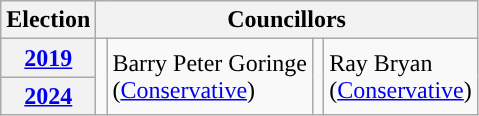<table class="wikitable">
<tr>
<th>Election</th>
<th colspan="4">Councillors</th>
</tr>
<tr>
<th><a href='#'>2019</a></th>
<td rowspan="4" style="background-color: "></td>
<td rowspan="2">Barry Peter Goringe<br>(<a href='#'>Conservative</a>)</td>
<td rowspan="2" style="background-color: "></td>
<td rowspan="2">Ray Bryan<br>(<a href='#'>Conservative</a>)</td>
</tr>
<tr>
<th><a href='#'>2024</a></th>
</tr>
</table>
